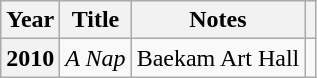<table class="wikitable plainrowheaders">
<tr>
<th scope="col">Year</th>
<th scope="col">Title</th>
<th scope="col">Notes</th>
<th scope="col" class="unsortable"></th>
</tr>
<tr>
<th scope="row">2010</th>
<td><em> A Nap</em></td>
<td>Baekam Art Hall</td>
<td style="text-align:center"></td>
</tr>
</table>
